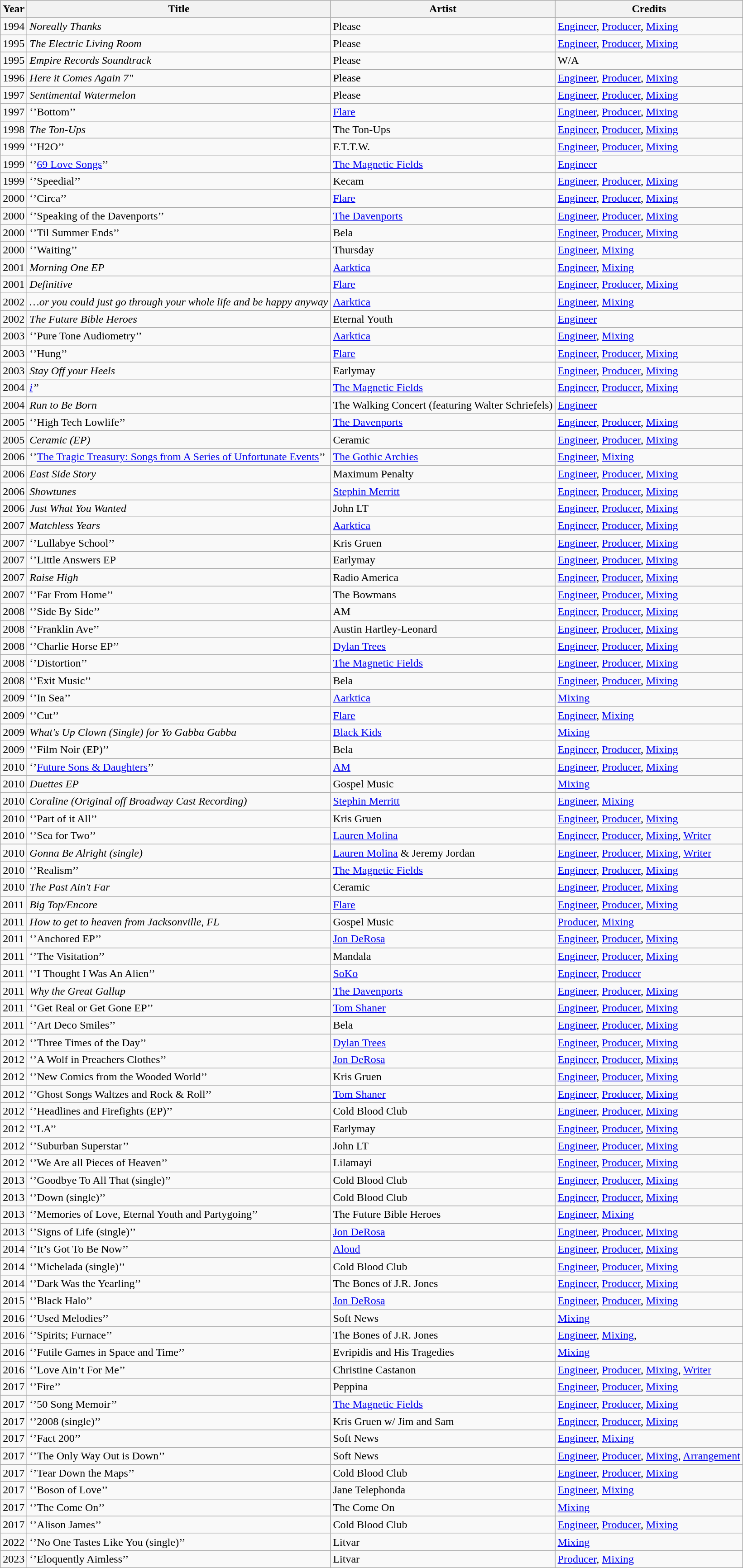<table class="wikitable sortable">
<tr>
<th>Year</th>
<th>Title</th>
<th>Artist</th>
<th>Credits</th>
</tr>
<tr>
<td>1994</td>
<td><em>Noreally Thanks</em></td>
<td>Please</td>
<td><a href='#'>Engineer</a>, <a href='#'>Producer</a>, <a href='#'>Mixing</a></td>
</tr>
<tr>
<td>1995</td>
<td><em>The Electric Living Room</em></td>
<td>Please</td>
<td><a href='#'>Engineer</a>, <a href='#'>Producer</a>, <a href='#'>Mixing</a></td>
</tr>
<tr>
<td>1995</td>
<td><em>Empire Records Soundtrack</em></td>
<td>Please</td>
<td>W/A</td>
</tr>
<tr>
<td>1996</td>
<td><em>Here it Comes Again 7"</em></td>
<td>Please</td>
<td><a href='#'>Engineer</a>, <a href='#'>Producer</a>, <a href='#'>Mixing</a></td>
</tr>
<tr>
<td>1997</td>
<td><em>Sentimental Watermelon</em></td>
<td>Please</td>
<td><a href='#'>Engineer</a>, <a href='#'>Producer</a>, <a href='#'>Mixing</a></td>
</tr>
<tr>
<td>1997</td>
<td>‘’Bottom’’</td>
<td><a href='#'>Flare</a></td>
<td><a href='#'>Engineer</a>, <a href='#'>Producer</a>, <a href='#'>Mixing</a></td>
</tr>
<tr>
<td>1998</td>
<td><em>The Ton-Ups</em></td>
<td>The Ton-Ups</td>
<td><a href='#'>Engineer</a>, <a href='#'>Producer</a>, <a href='#'>Mixing</a></td>
</tr>
<tr>
<td>1999</td>
<td>‘’H2O’’</td>
<td>F.T.T.W.</td>
<td><a href='#'>Engineer</a>, <a href='#'>Producer</a>, <a href='#'>Mixing</a></td>
</tr>
<tr>
<td>1999</td>
<td>‘’<a href='#'>69 Love Songs</a>’’</td>
<td><a href='#'>The Magnetic Fields</a></td>
<td><a href='#'>Engineer</a></td>
</tr>
<tr>
<td>1999</td>
<td>‘’Speedial’’</td>
<td>Kecam</td>
<td><a href='#'>Engineer</a>, <a href='#'>Producer</a>, <a href='#'>Mixing</a></td>
</tr>
<tr>
<td>2000</td>
<td>‘’Circa’’</td>
<td><a href='#'>Flare</a></td>
<td><a href='#'>Engineer</a>, <a href='#'>Producer</a>, <a href='#'>Mixing</a></td>
</tr>
<tr>
<td>2000</td>
<td>‘’Speaking of the Davenports’’</td>
<td><a href='#'>The Davenports</a></td>
<td><a href='#'>Engineer</a>, <a href='#'>Producer</a>, <a href='#'>Mixing</a></td>
</tr>
<tr>
<td>2000</td>
<td>‘’Til Summer Ends’’</td>
<td>Bela</td>
<td><a href='#'>Engineer</a>, <a href='#'>Producer</a>, <a href='#'>Mixing</a></td>
</tr>
<tr>
<td>2000</td>
<td>‘’Waiting’’</td>
<td>Thursday</td>
<td><a href='#'>Engineer</a>, <a href='#'>Mixing</a></td>
</tr>
<tr>
<td>2001</td>
<td><em>Morning One EP</em></td>
<td><a href='#'>Aarktica</a></td>
<td><a href='#'>Engineer</a>, <a href='#'>Mixing</a></td>
</tr>
<tr>
<td>2001</td>
<td><em>Definitive</em></td>
<td><a href='#'>Flare</a></td>
<td><a href='#'>Engineer</a>, <a href='#'>Producer</a>, <a href='#'>Mixing</a></td>
</tr>
<tr>
<td>2002</td>
<td><em>…or you could just go through your whole life and be happy anyway </em></td>
<td><a href='#'>Aarktica</a></td>
<td><a href='#'>Engineer</a>, <a href='#'>Mixing</a></td>
</tr>
<tr>
<td>2002</td>
<td><em>The Future Bible Heroes</em></td>
<td>Eternal Youth</td>
<td><a href='#'>Engineer</a></td>
</tr>
<tr>
<td>2003</td>
<td>‘’Pure Tone Audiometry’’</td>
<td><a href='#'>Aarktica</a></td>
<td><a href='#'>Engineer</a>, <a href='#'>Mixing</a></td>
</tr>
<tr>
<td>2003</td>
<td>‘’Hung’’</td>
<td><a href='#'>Flare</a></td>
<td><a href='#'>Engineer</a>, <a href='#'>Producer</a>, <a href='#'>Mixing</a></td>
</tr>
<tr>
<td>2003</td>
<td><em>Stay Off your Heels</em></td>
<td>Earlymay</td>
<td><a href='#'>Engineer</a>, <a href='#'>Producer</a>, <a href='#'>Mixing</a></td>
</tr>
<tr>
<td>2004</td>
<td><em><a href='#'>i</a>’’</em></td>
<td><a href='#'>The Magnetic Fields</a></td>
<td><a href='#'>Engineer</a>, <a href='#'>Producer</a>, <a href='#'>Mixing</a></td>
</tr>
<tr>
<td>2004</td>
<td><em>Run to Be Born</em></td>
<td>The Walking Concert (featuring Walter Schriefels)</td>
<td><a href='#'>Engineer</a></td>
</tr>
<tr>
<td>2005</td>
<td>‘’High Tech Lowlife’’</td>
<td><a href='#'>The Davenports</a></td>
<td><a href='#'>Engineer</a>, <a href='#'>Producer</a>, <a href='#'>Mixing</a></td>
</tr>
<tr>
<td>2005</td>
<td><em>Ceramic (EP)</em></td>
<td>Ceramic</td>
<td><a href='#'>Engineer</a>, <a href='#'>Producer</a>, <a href='#'>Mixing</a></td>
</tr>
<tr>
<td>2006</td>
<td>‘’<a href='#'>The Tragic Treasury: Songs from A Series of Unfortunate Events</a>’’</td>
<td><a href='#'>The Gothic Archies</a></td>
<td><a href='#'>Engineer</a>, <a href='#'>Mixing</a></td>
</tr>
<tr>
<td>2006</td>
<td><em>East Side Story</em></td>
<td>Maximum Penalty</td>
<td><a href='#'>Engineer</a>, <a href='#'>Producer</a>, <a href='#'>Mixing</a></td>
</tr>
<tr>
<td>2006</td>
<td><em>Showtunes</em></td>
<td><a href='#'>Stephin Merritt</a></td>
<td><a href='#'>Engineer</a>, <a href='#'>Producer</a>, <a href='#'>Mixing</a></td>
</tr>
<tr>
<td>2006</td>
<td><em>Just What You Wanted</em></td>
<td>John LT</td>
<td><a href='#'>Engineer</a>, <a href='#'>Producer</a>, <a href='#'>Mixing</a></td>
</tr>
<tr>
<td>2007</td>
<td><em>Matchless Years</em></td>
<td><a href='#'>Aarktica</a></td>
<td><a href='#'>Engineer</a>, <a href='#'>Producer</a>, <a href='#'>Mixing</a></td>
</tr>
<tr>
<td>2007</td>
<td>‘’Lullabye School’’</td>
<td>Kris Gruen</td>
<td><a href='#'>Engineer</a>, <a href='#'>Producer</a>, <a href='#'>Mixing</a></td>
</tr>
<tr>
<td>2007</td>
<td>‘’Little Answers EP</td>
<td>Earlymay</td>
<td><a href='#'>Engineer</a>, <a href='#'>Producer</a>, <a href='#'>Mixing</a></td>
</tr>
<tr>
<td>2007</td>
<td><em>Raise High</em></td>
<td>Radio America</td>
<td><a href='#'>Engineer</a>, <a href='#'>Producer</a>, <a href='#'>Mixing</a></td>
</tr>
<tr>
<td>2007</td>
<td>‘’Far From Home’’</td>
<td>The Bowmans</td>
<td><a href='#'>Engineer</a>, <a href='#'>Producer</a>, <a href='#'>Mixing</a></td>
</tr>
<tr>
<td>2008</td>
<td>‘’Side By Side’’</td>
<td>AM</td>
<td><a href='#'>Engineer</a>, <a href='#'>Producer</a>, <a href='#'>Mixing</a></td>
</tr>
<tr>
<td>2008</td>
<td>‘’Franklin Ave’’</td>
<td>Austin Hartley-Leonard</td>
<td><a href='#'>Engineer</a>, <a href='#'>Producer</a>, <a href='#'>Mixing</a></td>
</tr>
<tr>
<td>2008</td>
<td>‘’Charlie Horse EP’’</td>
<td><a href='#'>Dylan Trees</a></td>
<td><a href='#'>Engineer</a>, <a href='#'>Producer</a>, <a href='#'>Mixing</a></td>
</tr>
<tr>
<td>2008</td>
<td>‘’Distortion’’</td>
<td><a href='#'>The Magnetic Fields</a></td>
<td><a href='#'>Engineer</a>, <a href='#'>Producer</a>, <a href='#'>Mixing</a></td>
</tr>
<tr>
<td>2008</td>
<td>‘’Exit Music’’</td>
<td>Bela</td>
<td><a href='#'>Engineer</a>, <a href='#'>Producer</a>, <a href='#'>Mixing</a></td>
</tr>
<tr>
<td>2009</td>
<td>‘’In Sea’’</td>
<td><a href='#'>Aarktica</a></td>
<td><a href='#'>Mixing</a></td>
</tr>
<tr>
<td>2009</td>
<td>‘’Cut’’</td>
<td><a href='#'>Flare</a></td>
<td><a href='#'>Engineer</a>, <a href='#'>Mixing</a></td>
</tr>
<tr>
<td>2009</td>
<td><em>What's Up Clown (Single) for Yo Gabba Gabba</em></td>
<td><a href='#'>Black Kids</a></td>
<td><a href='#'>Mixing</a></td>
</tr>
<tr>
<td>2009</td>
<td>‘’Film Noir (EP)’’</td>
<td>Bela</td>
<td><a href='#'>Engineer</a>, <a href='#'>Producer</a>, <a href='#'>Mixing</a></td>
</tr>
<tr>
<td>2010</td>
<td>‘’<a href='#'>Future Sons & Daughters</a>’’</td>
<td><a href='#'>AM</a></td>
<td><a href='#'>Engineer</a>, <a href='#'>Producer</a>, <a href='#'>Mixing</a></td>
</tr>
<tr>
<td>2010</td>
<td><em>Duettes EP</em></td>
<td>Gospel Music</td>
<td><a href='#'>Mixing</a></td>
</tr>
<tr>
<td>2010</td>
<td><em>Coraline (Original off Broadway Cast Recording)</em></td>
<td><a href='#'>Stephin Merritt</a></td>
<td><a href='#'>Engineer</a>, <a href='#'>Mixing</a></td>
</tr>
<tr>
<td>2010</td>
<td>‘’Part of it All’’</td>
<td>Kris Gruen</td>
<td><a href='#'>Engineer</a>, <a href='#'>Producer</a>, <a href='#'>Mixing</a></td>
</tr>
<tr>
<td>2010</td>
<td>‘’Sea for Two’’</td>
<td><a href='#'>Lauren Molina</a></td>
<td><a href='#'>Engineer</a>, <a href='#'>Producer</a>, <a href='#'>Mixing</a>, <a href='#'>Writer</a></td>
</tr>
<tr>
<td>2010</td>
<td><em>Gonna Be Alright (single)</em></td>
<td><a href='#'>Lauren Molina</a> & Jeremy Jordan</td>
<td><a href='#'>Engineer</a>, <a href='#'>Producer</a>, <a href='#'>Mixing</a>, <a href='#'>Writer</a></td>
</tr>
<tr>
<td>2010</td>
<td>‘’Realism’’</td>
<td><a href='#'>The Magnetic Fields</a></td>
<td><a href='#'>Engineer</a>, <a href='#'>Producer</a>, <a href='#'>Mixing</a></td>
</tr>
<tr>
<td>2010</td>
<td><em>The Past Ain't Far</em></td>
<td>Ceramic</td>
<td><a href='#'>Engineer</a>, <a href='#'>Producer</a>, <a href='#'>Mixing</a></td>
</tr>
<tr>
<td>2011</td>
<td><em>Big Top/Encore</em></td>
<td><a href='#'>Flare</a></td>
<td><a href='#'>Engineer</a>, <a href='#'>Producer</a>, <a href='#'>Mixing</a></td>
</tr>
<tr>
<td>2011</td>
<td><em>How to get to heaven from Jacksonville, FL</em></td>
<td>Gospel Music</td>
<td><a href='#'>Producer</a>, <a href='#'>Mixing</a></td>
</tr>
<tr>
<td>2011</td>
<td>‘’Anchored EP’’</td>
<td><a href='#'>Jon DeRosa</a></td>
<td><a href='#'>Engineer</a>, <a href='#'>Producer</a>, <a href='#'>Mixing</a></td>
</tr>
<tr>
<td>2011</td>
<td>‘’The Visitation’’</td>
<td>Mandala</td>
<td><a href='#'>Engineer</a>, <a href='#'>Producer</a>, <a href='#'>Mixing</a></td>
</tr>
<tr>
<td>2011</td>
<td>‘’I Thought I Was An Alien’’</td>
<td><a href='#'>SoKo</a></td>
<td><a href='#'>Engineer</a>, <a href='#'>Producer</a></td>
</tr>
<tr>
<td>2011</td>
<td><em>Why the Great Gallup</em></td>
<td><a href='#'>The Davenports</a></td>
<td><a href='#'>Engineer</a>, <a href='#'>Producer</a>, <a href='#'>Mixing</a></td>
</tr>
<tr>
<td>2011</td>
<td>‘’Get Real or Get Gone EP’’</td>
<td><a href='#'>Tom Shaner</a></td>
<td><a href='#'>Engineer</a>, <a href='#'>Producer</a>, <a href='#'>Mixing</a></td>
</tr>
<tr>
<td>2011</td>
<td>‘’Art Deco Smiles’’</td>
<td>Bela</td>
<td><a href='#'>Engineer</a>, <a href='#'>Producer</a>, <a href='#'>Mixing</a></td>
</tr>
<tr>
<td>2012</td>
<td>‘’Three Times of the Day’’</td>
<td><a href='#'>Dylan Trees</a></td>
<td><a href='#'>Engineer</a>, <a href='#'>Producer</a>, <a href='#'>Mixing</a></td>
</tr>
<tr>
<td>2012</td>
<td>‘’A Wolf in Preachers Clothes’’</td>
<td><a href='#'>Jon DeRosa</a></td>
<td><a href='#'>Engineer</a>, <a href='#'>Producer</a>, <a href='#'>Mixing</a></td>
</tr>
<tr>
<td>2012</td>
<td>‘’New Comics from the Wooded World’’</td>
<td>Kris Gruen</td>
<td><a href='#'>Engineer</a>, <a href='#'>Producer</a>, <a href='#'>Mixing</a></td>
</tr>
<tr>
<td>2012</td>
<td>‘’Ghost Songs Waltzes and Rock & Roll’’</td>
<td><a href='#'>Tom Shaner</a></td>
<td><a href='#'>Engineer</a>, <a href='#'>Producer</a>, <a href='#'>Mixing</a></td>
</tr>
<tr>
<td>2012</td>
<td>‘’Headlines and Firefights (EP)’’</td>
<td>Cold Blood Club</td>
<td><a href='#'>Engineer</a>, <a href='#'>Producer</a>, <a href='#'>Mixing</a></td>
</tr>
<tr>
<td>2012</td>
<td>‘’LA’’</td>
<td>Earlymay</td>
<td><a href='#'>Engineer</a>, <a href='#'>Producer</a>, <a href='#'>Mixing</a></td>
</tr>
<tr>
<td>2012</td>
<td>‘’Suburban Superstar’’</td>
<td>John LT</td>
<td><a href='#'>Engineer</a>, <a href='#'>Producer</a>, <a href='#'>Mixing</a></td>
</tr>
<tr>
<td>2012</td>
<td>‘’We Are all Pieces of Heaven’’</td>
<td>Lilamayi</td>
<td><a href='#'>Engineer</a>, <a href='#'>Producer</a>, <a href='#'>Mixing</a></td>
</tr>
<tr>
<td>2013</td>
<td>‘’Goodbye To All That (single)’’</td>
<td>Cold Blood Club</td>
<td><a href='#'>Engineer</a>, <a href='#'>Producer</a>, <a href='#'>Mixing</a></td>
</tr>
<tr>
<td>2013</td>
<td>‘’Down (single)’’</td>
<td>Cold Blood Club</td>
<td><a href='#'>Engineer</a>, <a href='#'>Producer</a>, <a href='#'>Mixing</a></td>
</tr>
<tr>
<td>2013</td>
<td>‘’Memories of Love, Eternal Youth and Partygoing’’</td>
<td>The Future Bible Heroes</td>
<td><a href='#'>Engineer</a>, <a href='#'>Mixing</a></td>
</tr>
<tr>
<td>2013</td>
<td>‘’Signs of Life (single)’’</td>
<td><a href='#'>Jon DeRosa</a></td>
<td><a href='#'>Engineer</a>, <a href='#'>Producer</a>, <a href='#'>Mixing</a></td>
</tr>
<tr>
<td>2014</td>
<td>‘’It’s Got To Be Now’’</td>
<td><a href='#'>Aloud</a></td>
<td><a href='#'>Engineer</a>, <a href='#'>Producer</a>, <a href='#'>Mixing</a></td>
</tr>
<tr>
<td>2014</td>
<td>‘’Michelada (single)’’</td>
<td>Cold Blood Club</td>
<td><a href='#'>Engineer</a>, <a href='#'>Producer</a>, <a href='#'>Mixing</a></td>
</tr>
<tr>
<td>2014</td>
<td>‘’Dark Was the Yearling’’</td>
<td>The Bones of J.R. Jones</td>
<td><a href='#'>Engineer</a>, <a href='#'>Producer</a>, <a href='#'>Mixing</a></td>
</tr>
<tr>
<td>2015</td>
<td>‘’Black Halo’’</td>
<td><a href='#'>Jon DeRosa</a></td>
<td><a href='#'>Engineer</a>, <a href='#'>Producer</a>, <a href='#'>Mixing</a></td>
</tr>
<tr>
<td>2016</td>
<td>‘’Used Melodies’’</td>
<td>Soft News</td>
<td><a href='#'>Mixing</a></td>
</tr>
<tr>
<td>2016</td>
<td>‘’Spirits; Furnace’’</td>
<td>The Bones of J.R. Jones</td>
<td><a href='#'>Engineer</a>, <a href='#'>Mixing</a>,</td>
</tr>
<tr>
<td>2016</td>
<td>‘’Futile Games in Space and Time’’</td>
<td>Evripidis and His Tragedies</td>
<td><a href='#'>Mixing</a></td>
</tr>
<tr>
<td>2016</td>
<td>‘’Love Ain’t For Me’’</td>
<td>Christine Castanon</td>
<td><a href='#'>Engineer</a>, <a href='#'>Producer</a>, <a href='#'>Mixing</a>, <a href='#'>Writer</a></td>
</tr>
<tr>
<td>2017</td>
<td>‘’Fire’’</td>
<td>Peppina</td>
<td><a href='#'>Engineer</a>, <a href='#'>Producer</a>, <a href='#'>Mixing</a></td>
</tr>
<tr>
<td>2017</td>
<td>‘’50 Song Memoir’’</td>
<td><a href='#'>The Magnetic Fields</a></td>
<td><a href='#'>Engineer</a>, <a href='#'>Producer</a>, <a href='#'>Mixing</a></td>
</tr>
<tr>
<td>2017</td>
<td>‘’2008 (single)’’</td>
<td>Kris Gruen w/ Jim and Sam</td>
<td><a href='#'>Engineer</a>, <a href='#'>Producer</a>, <a href='#'>Mixing</a></td>
</tr>
<tr>
<td>2017</td>
<td>‘’Fact 200’’</td>
<td>Soft News</td>
<td><a href='#'>Engineer</a>, <a href='#'>Mixing</a></td>
</tr>
<tr>
<td>2017</td>
<td>‘’The Only Way Out is Down’’</td>
<td>Soft News</td>
<td><a href='#'>Engineer</a>, <a href='#'>Producer</a>, <a href='#'>Mixing</a>, <a href='#'>Arrangement</a></td>
</tr>
<tr>
<td>2017</td>
<td>‘’Tear Down the Maps’’</td>
<td>Cold Blood Club</td>
<td><a href='#'>Engineer</a>, <a href='#'>Producer</a>, <a href='#'>Mixing</a></td>
</tr>
<tr>
<td>2017</td>
<td>‘’Boson of Love’’</td>
<td>Jane Telephonda</td>
<td><a href='#'>Engineer</a>, <a href='#'>Mixing</a></td>
</tr>
<tr>
<td>2017</td>
<td>‘’The Come On’’</td>
<td>The Come On</td>
<td><a href='#'>Mixing</a></td>
</tr>
<tr>
<td>2017</td>
<td>‘’Alison James’’</td>
<td>Cold Blood Club</td>
<td><a href='#'>Engineer</a>, <a href='#'>Producer</a>, <a href='#'>Mixing</a></td>
</tr>
<tr>
<td>2022</td>
<td>‘’No One Tastes Like You (single)’’</td>
<td>Litvar</td>
<td><a href='#'>Mixing</a></td>
</tr>
<tr>
<td>2023</td>
<td>‘’Eloquently Aimless’’</td>
<td>Litvar</td>
<td><a href='#'>Producer</a>, <a href='#'>Mixing</a></td>
</tr>
</table>
